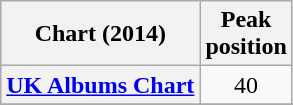<table class="wikitable sortable plainrowheaders" style="text-align:center">
<tr>
<th scope="col">Chart (2014)</th>
<th scope="col">Peak<br>position</th>
</tr>
<tr>
<th scope="row"><a href='#'>UK Albums Chart</a></th>
<td>40</td>
</tr>
<tr>
</tr>
<tr>
</tr>
<tr>
</tr>
</table>
